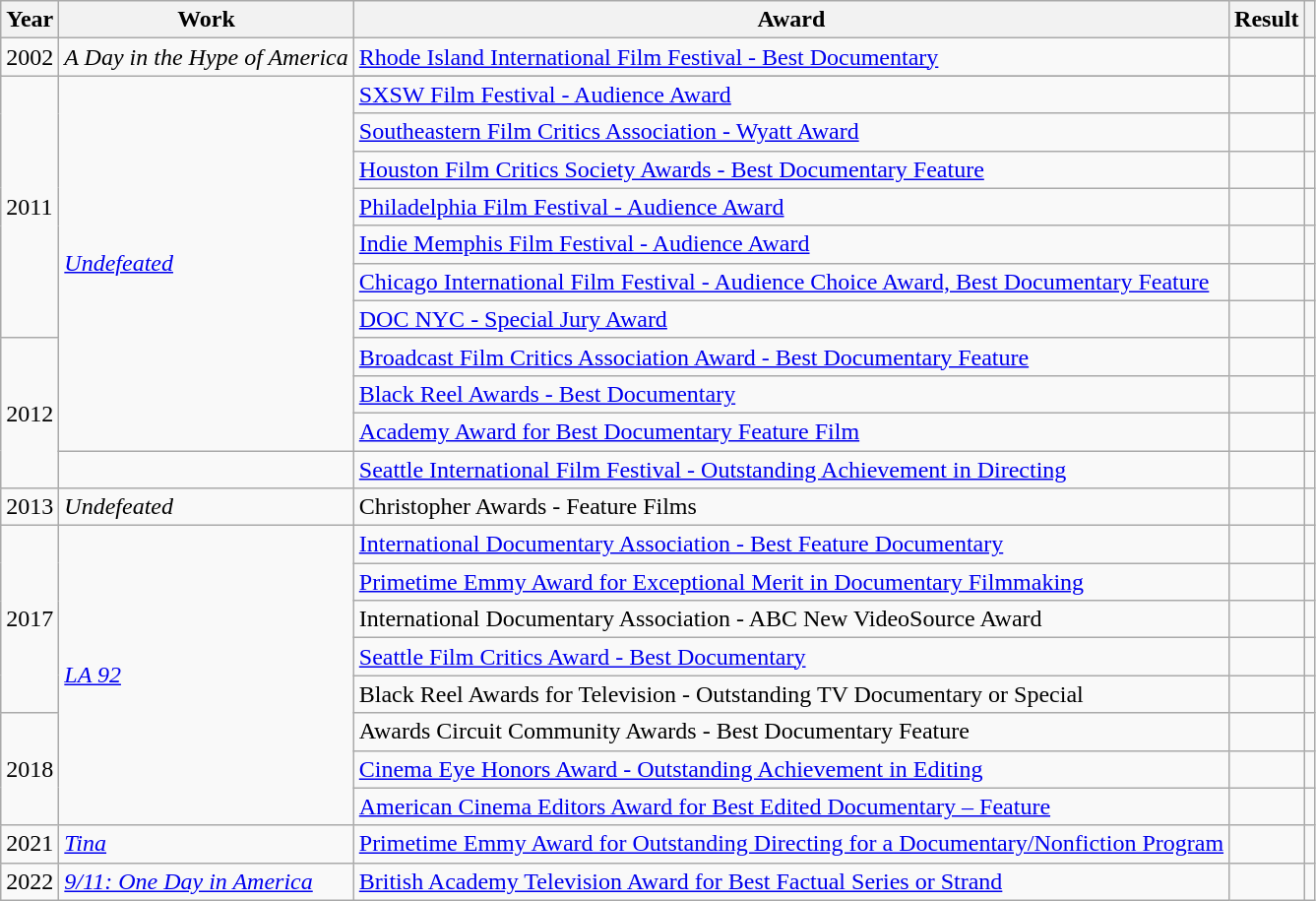<table class="wikitable">
<tr>
<th>Year</th>
<th>Work</th>
<th>Award</th>
<th>Result</th>
<th></th>
</tr>
<tr>
<td>2002</td>
<td><em>A Day in the Hype of America</em></td>
<td><a href='#'>Rhode Island International Film Festival - Best Documentary</a></td>
<td></td>
<td></td>
</tr>
<tr>
<td rowspan="8">2011</td>
<td rowspan="11"><em><a href='#'>Undefeated</a></em></td>
</tr>
<tr>
<td><a href='#'>SXSW Film Festival - Audience Award</a></td>
<td></td>
<td></td>
</tr>
<tr>
<td><a href='#'>Southeastern Film Critics Association - Wyatt Award</a></td>
<td></td>
<td></td>
</tr>
<tr>
<td><a href='#'>Houston Film Critics Society Awards - Best Documentary Feature</a></td>
<td></td>
<td></td>
</tr>
<tr>
<td><a href='#'>Philadelphia Film Festival - Audience Award</a></td>
<td></td>
<td></td>
</tr>
<tr>
<td><a href='#'>Indie Memphis Film Festival - Audience Award</a></td>
<td></td>
<td></td>
</tr>
<tr>
<td><a href='#'>Chicago International Film Festival - Audience Choice Award, Best Documentary Feature</a></td>
<td></td>
<td></td>
</tr>
<tr>
<td><a href='#'>DOC NYC - Special Jury Award</a></td>
<td></td>
<td></td>
</tr>
<tr>
<td rowspan="4">2012</td>
<td><a href='#'>Broadcast Film Critics Association Award - Best Documentary Feature</a></td>
<td></td>
<td></td>
</tr>
<tr>
<td><a href='#'>Black Reel Awards - Best Documentary</a></td>
<td></td>
<td></td>
</tr>
<tr>
<td><a href='#'>Academy Award for Best Documentary Feature Film</a></td>
<td></td>
<td></td>
</tr>
<tr>
<td></td>
<td><a href='#'>Seattle International Film Festival - Outstanding Achievement in Directing</a></td>
<td></td>
<td></td>
</tr>
<tr>
<td>2013</td>
<td><em>Undefeated</em></td>
<td>Christopher Awards - Feature Films</td>
<td></td>
<td></td>
</tr>
<tr>
<td rowspan="5">2017</td>
<td rowspan="8"><em><a href='#'>LA 92</a></em></td>
<td><a href='#'>International Documentary Association - Best Feature Documentary</a></td>
<td></td>
<td></td>
</tr>
<tr>
<td><a href='#'>Primetime Emmy Award for Exceptional Merit in Documentary Filmmaking</a></td>
<td></td>
<td></td>
</tr>
<tr>
<td>International Documentary Association - ABC New VideoSource Award</td>
<td></td>
<td></td>
</tr>
<tr>
<td><a href='#'>Seattle Film Critics Award - Best Documentary</a></td>
<td></td>
<td></td>
</tr>
<tr>
<td>Black Reel Awards for Television - Outstanding TV Documentary or Special</td>
<td></td>
<td></td>
</tr>
<tr>
<td rowspan="3">2018</td>
<td>Awards Circuit Community Awards - Best Documentary Feature</td>
<td></td>
<td></td>
</tr>
<tr>
<td><a href='#'>Cinema Eye Honors Award - Outstanding Achievement in Editing</a></td>
<td></td>
<td></td>
</tr>
<tr>
<td><a href='#'>American Cinema Editors Award for Best Edited Documentary – Feature</a></td>
<td></td>
<td></td>
</tr>
<tr>
<td>2021</td>
<td><em><a href='#'>Tina</a></em></td>
<td><a href='#'>Primetime Emmy Award for Outstanding Directing for a Documentary/Nonfiction Program</a></td>
<td></td>
<td></td>
</tr>
<tr>
<td>2022</td>
<td><em><a href='#'>9/11: One Day in America</a></em></td>
<td><a href='#'>British Academy Television Award for Best Factual Series or Strand</a></td>
<td></td>
<td></td>
</tr>
</table>
